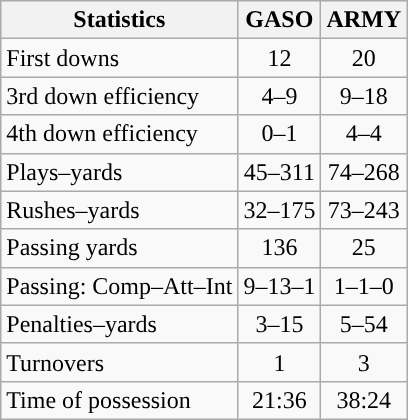<table class="wikitable">
<tr>
<th>Statistics</th>
<th>GASO</th>
<th>ARMY</th>
</tr>
<tr>
<td>First downs</td>
<td align=center>12</td>
<td align=center>20</td>
</tr>
<tr>
<td>3rd down efficiency</td>
<td align=center>4–9</td>
<td align=center>9–18</td>
</tr>
<tr>
<td>4th down efficiency</td>
<td align=center>0–1</td>
<td align=center>4–4</td>
</tr>
<tr>
<td>Plays–yards</td>
<td align=center>45–311</td>
<td align=center>74–268</td>
</tr>
<tr>
<td>Rushes–yards</td>
<td align=center>32–175</td>
<td align=center>73–243</td>
</tr>
<tr>
<td>Passing yards</td>
<td align=center>136</td>
<td align=center>25</td>
</tr>
<tr>
<td>Passing: Comp–Att–Int</td>
<td align=center>9–13–1</td>
<td align=center>1–1–0</td>
</tr>
<tr>
<td>Penalties–yards</td>
<td align=center>3–15</td>
<td align=center>5–54</td>
</tr>
<tr>
<td>Turnovers</td>
<td align=center>1</td>
<td align=center>3</td>
</tr>
<tr>
<td>Time of possession</td>
<td align=center>21:36</td>
<td align=center>38:24</td>
</tr>
</table>
